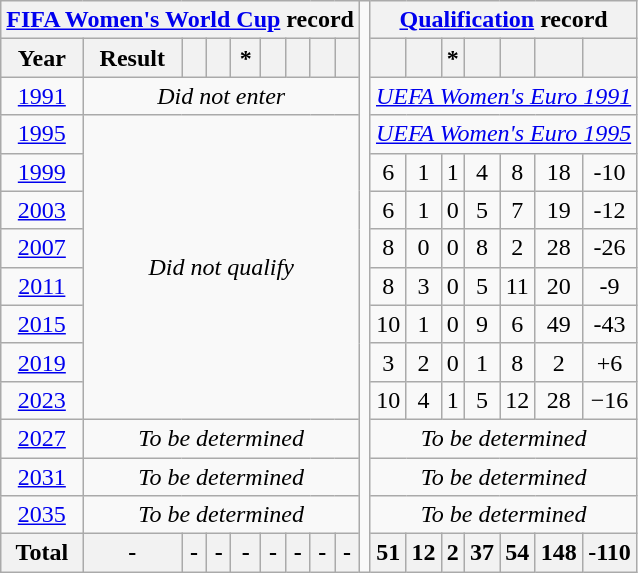<table class="wikitable" style="text-align: center;">
<tr>
<th colspan=9><a href='#'>FIFA Women's World Cup</a> record</th>
<td rowspan=100></td>
<th colspan=7><a href='#'>Qualification</a> record</th>
</tr>
<tr>
<th>Year</th>
<th>Result</th>
<th></th>
<th></th>
<th>*</th>
<th></th>
<th></th>
<th></th>
<th><br></th>
<th></th>
<th></th>
<th>*</th>
<th></th>
<th></th>
<th></th>
<th></th>
</tr>
<tr>
<td> <a href='#'>1991</a></td>
<td colspan=8><em>Did not enter</em></td>
<td colspan=7><em><a href='#'>UEFA Women's Euro 1991</a></em></td>
</tr>
<tr>
<td> <a href='#'>1995</a></td>
<td colspan=8 rowspan=8><em>Did not qualify</em></td>
<td colspan=7><em><a href='#'>UEFA Women's Euro 1995</a></em></td>
</tr>
<tr>
<td> <a href='#'>1999</a></td>
<td>6</td>
<td>1</td>
<td>1</td>
<td>4</td>
<td>8</td>
<td>18</td>
<td>-10</td>
</tr>
<tr>
<td> <a href='#'>2003</a></td>
<td>6</td>
<td>1</td>
<td>0</td>
<td>5</td>
<td>7</td>
<td>19</td>
<td>-12</td>
</tr>
<tr>
<td> <a href='#'>2007</a></td>
<td>8</td>
<td>0</td>
<td>0</td>
<td>8</td>
<td>2</td>
<td>28</td>
<td>-26</td>
</tr>
<tr>
<td> <a href='#'>2011</a></td>
<td>8</td>
<td>3</td>
<td>0</td>
<td>5</td>
<td>11</td>
<td>20</td>
<td>-9</td>
</tr>
<tr>
<td> <a href='#'>2015</a></td>
<td>10</td>
<td>1</td>
<td>0</td>
<td>9</td>
<td>6</td>
<td>49</td>
<td>-43</td>
</tr>
<tr>
<td> <a href='#'>2019</a></td>
<td>3</td>
<td>2</td>
<td>0</td>
<td>1</td>
<td>8</td>
<td>2</td>
<td>+6</td>
</tr>
<tr>
<td> <a href='#'>2023</a></td>
<td>10</td>
<td>4</td>
<td>1</td>
<td>5</td>
<td>12</td>
<td>28</td>
<td>−16</td>
</tr>
<tr>
<td> <a href='#'>2027</a></td>
<td colspan=8><em>To be determined</em></td>
<td colspan=7><em>To be determined</em></td>
</tr>
<tr>
<td> <a href='#'>2031</a></td>
<td colspan=8><em>To be determined</em></td>
<td colspan=7><em>To be determined</em></td>
</tr>
<tr>
<td> <a href='#'>2035</a></td>
<td colspan=8><em>To be determined</em></td>
<td colspan=7><em>To be determined</em></td>
</tr>
<tr>
<th>Total</th>
<th>-</th>
<th>-</th>
<th>-</th>
<th>-</th>
<th>-</th>
<th>-</th>
<th>-</th>
<th>-</th>
<th>51</th>
<th>12</th>
<th>2</th>
<th>37</th>
<th>54</th>
<th>148</th>
<th>-110</th>
</tr>
</table>
